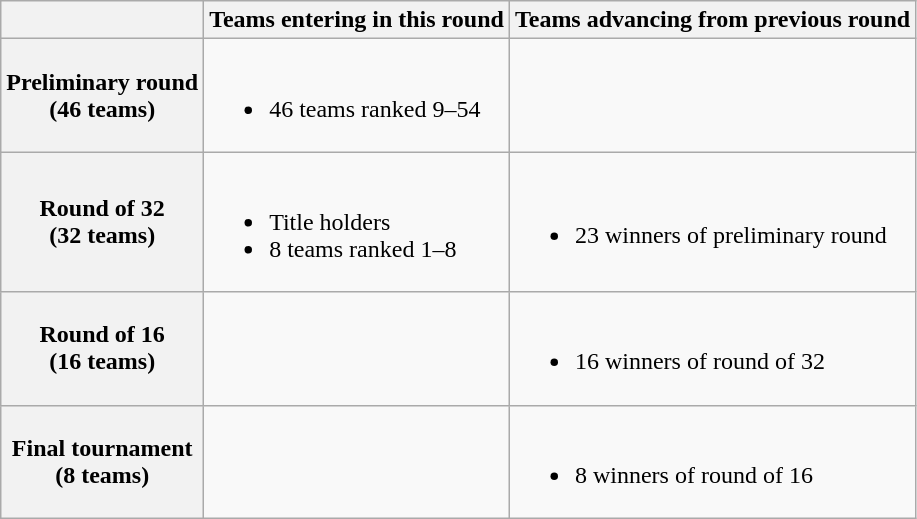<table class="wikitable">
<tr>
<th></th>
<th>Teams entering in this round</th>
<th>Teams advancing from previous round</th>
</tr>
<tr>
<th>Preliminary round<br>(46 teams)</th>
<td><br><ul><li>46 teams ranked 9–54</li></ul></td>
<td></td>
</tr>
<tr>
<th>Round of 32<br>(32 teams)</th>
<td><br><ul><li>Title holders</li><li>8 teams ranked 1–8</li></ul></td>
<td><br><ul><li>23 winners of preliminary round</li></ul></td>
</tr>
<tr>
<th>Round of 16<br>(16 teams)</th>
<td></td>
<td><br><ul><li>16 winners of round of 32</li></ul></td>
</tr>
<tr>
<th>Final tournament<br>(8 teams)</th>
<td></td>
<td><br><ul><li>8 winners of round of 16</li></ul></td>
</tr>
</table>
